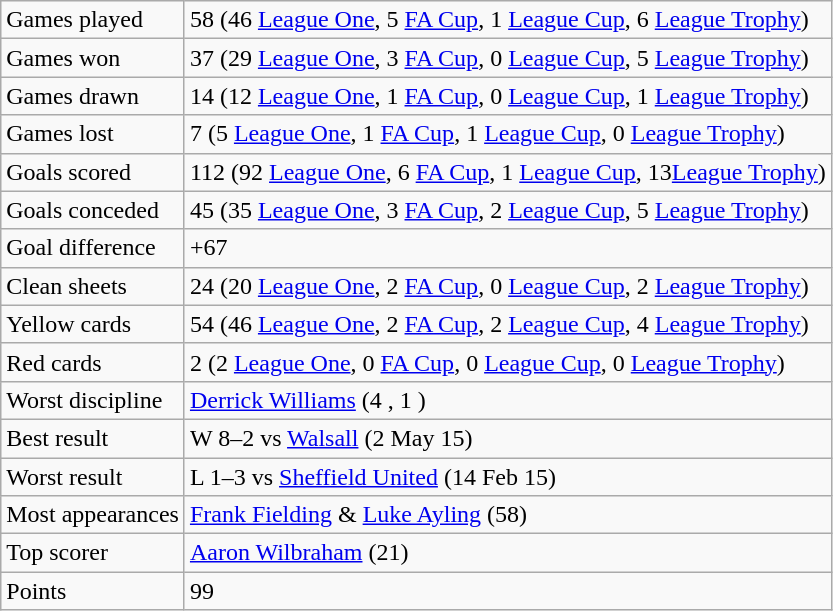<table class="wikitable">
<tr>
<td>Games played</td>
<td>58 (46 <a href='#'>League One</a>, 5 <a href='#'>FA Cup</a>, 1 <a href='#'>League Cup</a>, 6 <a href='#'>League Trophy</a>)</td>
</tr>
<tr>
<td>Games won</td>
<td>37 (29 <a href='#'>League One</a>, 3 <a href='#'>FA Cup</a>, 0 <a href='#'>League Cup</a>, 5 <a href='#'>League Trophy</a>)</td>
</tr>
<tr>
<td>Games drawn</td>
<td>14 (12 <a href='#'>League One</a>, 1 <a href='#'>FA Cup</a>, 0 <a href='#'>League Cup</a>, 1 <a href='#'>League Trophy</a>)</td>
</tr>
<tr>
<td>Games lost</td>
<td>7 (5 <a href='#'>League One</a>, 1 <a href='#'>FA Cup</a>, 1 <a href='#'>League Cup</a>, 0 <a href='#'>League Trophy</a>)</td>
</tr>
<tr>
<td>Goals scored</td>
<td>112 (92 <a href='#'>League One</a>, 6 <a href='#'>FA Cup</a>, 1 <a href='#'>League Cup</a>, 13<a href='#'>League Trophy</a>)</td>
</tr>
<tr>
<td>Goals conceded</td>
<td>45 (35 <a href='#'>League One</a>, 3 <a href='#'>FA Cup</a>, 2 <a href='#'>League Cup</a>, 5 <a href='#'>League Trophy</a>)</td>
</tr>
<tr>
<td>Goal difference</td>
<td>+67</td>
</tr>
<tr>
<td>Clean sheets</td>
<td>24 (20 <a href='#'>League One</a>, 2 <a href='#'>FA Cup</a>, 0 <a href='#'>League Cup</a>, 2 <a href='#'>League Trophy</a>)</td>
</tr>
<tr>
<td>Yellow cards</td>
<td>54 (46 <a href='#'>League One</a>, 2 <a href='#'>FA Cup</a>, 2 <a href='#'>League Cup</a>, 4 <a href='#'>League Trophy</a>)</td>
</tr>
<tr>
<td>Red cards</td>
<td>2 (2 <a href='#'>League One</a>, 0 <a href='#'>FA Cup</a>, 0 <a href='#'>League Cup</a>, 0 <a href='#'>League Trophy</a>)</td>
</tr>
<tr>
<td>Worst discipline</td>
<td><a href='#'>Derrick Williams</a> (4 , 1 )</td>
</tr>
<tr>
<td>Best result</td>
<td>W 8–2 vs <a href='#'>Walsall</a> (2 May 15)</td>
</tr>
<tr>
<td>Worst result</td>
<td>L 1–3 vs <a href='#'>Sheffield United</a> (14 Feb 15)</td>
</tr>
<tr>
<td>Most appearances</td>
<td><a href='#'>Frank Fielding</a> & <a href='#'>Luke Ayling</a> (58)</td>
</tr>
<tr>
<td>Top scorer</td>
<td><a href='#'>Aaron Wilbraham</a> (21)</td>
</tr>
<tr>
<td>Points</td>
<td>99</td>
</tr>
</table>
